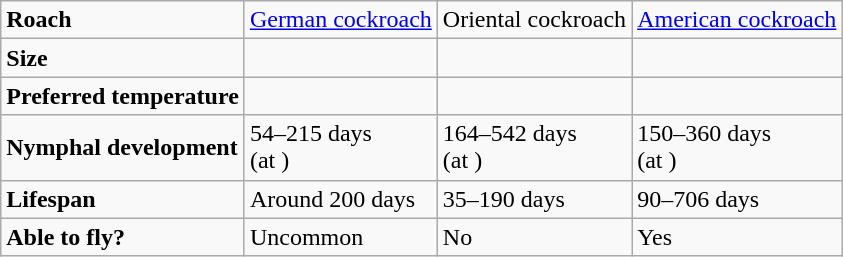<table class="wikitable">
<tr>
<td><strong>Roach</strong></td>
<td><a href='#'>German cockroach</a></td>
<td>Oriental cockroach</td>
<td><a href='#'>American cockroach</a></td>
</tr>
<tr>
<td><strong>Size</strong></td>
<td></td>
<td></td>
<td></td>
</tr>
<tr>
<td><strong>Preferred temperature</strong></td>
<td></td>
<td></td>
<td></td>
</tr>
<tr>
<td><strong>Nymphal development</strong></td>
<td>54–215 days<br>(at )</td>
<td>164–542 days<br>(at )</td>
<td>150–360 days<br>(at )</td>
</tr>
<tr>
<td><strong>Lifespan</strong></td>
<td>Around 200 days</td>
<td>35–190 days</td>
<td>90–706 days</td>
</tr>
<tr>
<td><strong>Able to fly?</strong></td>
<td>Uncommon</td>
<td>No</td>
<td>Yes</td>
</tr>
</table>
